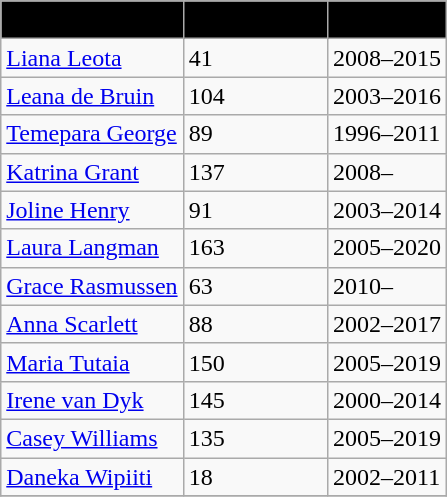<table class="wikitable collapsible" border="1">
<tr>
<th style="background:black;"><span>Player</span></th>
<th style="background:black;"><span>Appearances</span></th>
<th style="background:black;"><span>Years</span></th>
</tr>
<tr>
<td><a href='#'>Liana Leota</a></td>
<td>41</td>
<td>2008–2015</td>
</tr>
<tr>
<td><a href='#'>Leana de Bruin</a></td>
<td>104</td>
<td>2003–2016</td>
</tr>
<tr>
<td><a href='#'>Temepara George</a></td>
<td>89</td>
<td>1996–2011</td>
</tr>
<tr>
<td><a href='#'>Katrina Grant</a></td>
<td>137</td>
<td>2008–</td>
</tr>
<tr>
<td><a href='#'>Joline Henry</a></td>
<td>91</td>
<td>2003–2014</td>
</tr>
<tr>
<td><a href='#'>Laura Langman</a></td>
<td>163</td>
<td>2005–2020</td>
</tr>
<tr>
<td><a href='#'>Grace Rasmussen</a></td>
<td>63</td>
<td>2010–</td>
</tr>
<tr>
<td><a href='#'>Anna Scarlett</a></td>
<td>88</td>
<td>2002–2017</td>
</tr>
<tr>
<td><a href='#'>Maria Tutaia</a></td>
<td>150</td>
<td>2005–2019</td>
</tr>
<tr>
<td><a href='#'>Irene van Dyk</a></td>
<td>145</td>
<td>2000–2014</td>
</tr>
<tr>
<td><a href='#'>Casey Williams</a></td>
<td>135</td>
<td>2005–2019</td>
</tr>
<tr>
<td><a href='#'>Daneka Wipiiti</a></td>
<td>18</td>
<td>2002–2011</td>
</tr>
<tr>
</tr>
</table>
